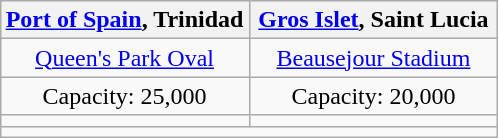<table class="wikitable" style="text-align:center; margin:1em auto;">
<tr>
<th width="50%"><a href='#'>Port of Spain</a>, Trinidad</th>
<th width="50%"><a href='#'>Gros Islet</a>, Saint Lucia</th>
</tr>
<tr>
<td><a href='#'>Queen's Park Oval</a></td>
<td><a href='#'>Beausejour Stadium</a></td>
</tr>
<tr>
<td>Capacity: 25,000</td>
<td>Capacity: 20,000</td>
</tr>
<tr>
<td></td>
<td></td>
</tr>
<tr>
<td colspan=2></td>
</tr>
</table>
